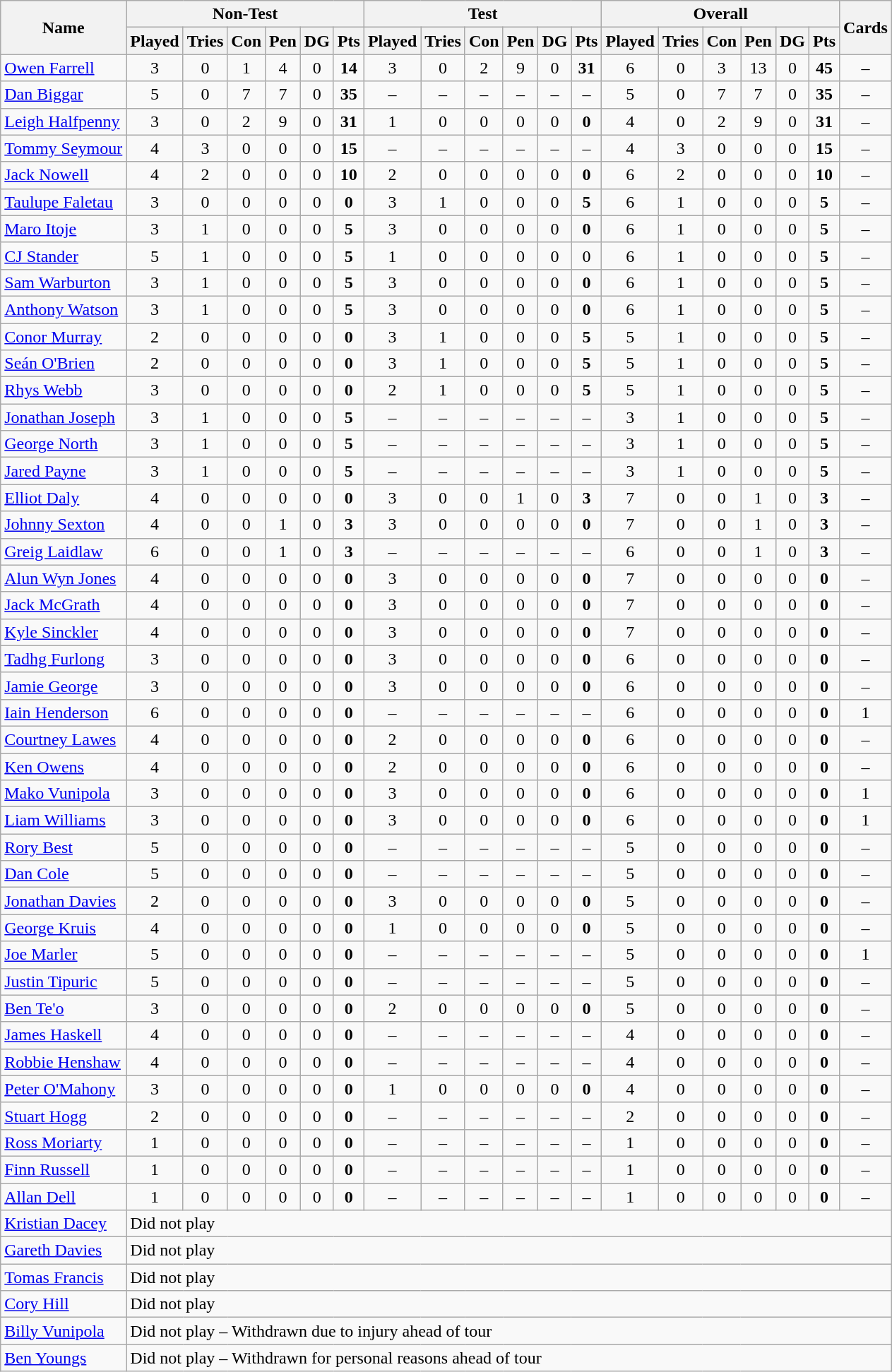<table class="wikitable" style="text-align:center">
<tr>
<th rowspan="2">Name</th>
<th colspan="6">Non-Test</th>
<th colspan="6">Test</th>
<th colspan="6">Overall</th>
<th rowspan="2">Cards</th>
</tr>
<tr>
<th>Played</th>
<th>Tries</th>
<th>Con</th>
<th>Pen</th>
<th>DG</th>
<th>Pts</th>
<th>Played</th>
<th>Tries</th>
<th>Con</th>
<th>Pen</th>
<th>DG</th>
<th>Pts</th>
<th>Played</th>
<th>Tries</th>
<th>Con</th>
<th>Pen</th>
<th>DG</th>
<th>Pts</th>
</tr>
<tr>
<td style="text-align:left;"><a href='#'>Owen Farrell</a></td>
<td>3</td>
<td>0</td>
<td>1</td>
<td>4</td>
<td>0</td>
<td><strong>14</strong></td>
<td>3</td>
<td>0</td>
<td>2</td>
<td>9</td>
<td>0</td>
<td><strong>31</strong></td>
<td>6</td>
<td>0</td>
<td>3</td>
<td>13</td>
<td>0</td>
<td><strong>45</strong></td>
<td>–</td>
</tr>
<tr>
<td style="text-align:left;"><a href='#'>Dan Biggar</a></td>
<td>5</td>
<td>0</td>
<td>7</td>
<td>7</td>
<td>0</td>
<td><strong>35</strong></td>
<td>–</td>
<td>–</td>
<td>–</td>
<td>–</td>
<td>–</td>
<td>–</td>
<td>5</td>
<td>0</td>
<td>7</td>
<td>7</td>
<td>0</td>
<td><strong>35</strong></td>
<td>–</td>
</tr>
<tr>
<td style="text-align:left;"><a href='#'>Leigh Halfpenny</a></td>
<td>3</td>
<td>0</td>
<td>2</td>
<td>9</td>
<td>0</td>
<td><strong>31</strong></td>
<td>1</td>
<td>0</td>
<td>0</td>
<td>0</td>
<td>0</td>
<td><strong>0</strong></td>
<td>4</td>
<td>0</td>
<td>2</td>
<td>9</td>
<td>0</td>
<td><strong>31</strong></td>
<td>–</td>
</tr>
<tr>
<td style="text-align:left;"><a href='#'>Tommy Seymour</a></td>
<td>4</td>
<td>3</td>
<td>0</td>
<td>0</td>
<td>0</td>
<td><strong>15</strong></td>
<td>–</td>
<td>–</td>
<td>–</td>
<td>–</td>
<td>–</td>
<td>–</td>
<td>4</td>
<td>3</td>
<td>0</td>
<td>0</td>
<td>0</td>
<td><strong>15</strong></td>
<td>–</td>
</tr>
<tr>
<td style="text-align:left;"><a href='#'>Jack Nowell</a></td>
<td>4</td>
<td>2</td>
<td>0</td>
<td>0</td>
<td>0</td>
<td><strong>10</strong></td>
<td>2</td>
<td>0</td>
<td>0</td>
<td>0</td>
<td>0</td>
<td><strong>0</strong></td>
<td>6</td>
<td>2</td>
<td>0</td>
<td>0</td>
<td>0</td>
<td><strong>10</strong></td>
<td>–</td>
</tr>
<tr>
<td style="text-align:left;"><a href='#'>Taulupe Faletau</a></td>
<td>3</td>
<td>0</td>
<td>0</td>
<td>0</td>
<td>0</td>
<td><strong>0</strong></td>
<td>3</td>
<td>1</td>
<td>0</td>
<td>0</td>
<td>0</td>
<td><strong>5</strong></td>
<td>6</td>
<td>1</td>
<td>0</td>
<td>0</td>
<td>0</td>
<td><strong>5</strong></td>
<td>–</td>
</tr>
<tr>
<td style="text-align:left;"><a href='#'>Maro Itoje</a></td>
<td>3</td>
<td>1</td>
<td>0</td>
<td>0</td>
<td>0</td>
<td><strong>5</strong></td>
<td>3</td>
<td>0</td>
<td>0</td>
<td>0</td>
<td>0</td>
<td><strong>0</strong></td>
<td>6</td>
<td>1</td>
<td>0</td>
<td>0</td>
<td>0</td>
<td><strong>5</strong></td>
<td>–</td>
</tr>
<tr>
<td style="text-align:left;"><a href='#'>CJ Stander</a></td>
<td>5</td>
<td>1</td>
<td>0</td>
<td>0</td>
<td>0</td>
<td><strong>5</strong></td>
<td>1</td>
<td>0</td>
<td>0</td>
<td>0</td>
<td>0</td>
<td>0</td>
<td>6</td>
<td>1</td>
<td>0</td>
<td>0</td>
<td>0</td>
<td><strong>5</strong></td>
<td>–</td>
</tr>
<tr>
<td style="text-align:left;"><a href='#'>Sam Warburton</a></td>
<td>3</td>
<td>1</td>
<td>0</td>
<td>0</td>
<td>0</td>
<td><strong>5</strong></td>
<td>3</td>
<td>0</td>
<td>0</td>
<td>0</td>
<td>0</td>
<td><strong>0</strong></td>
<td>6</td>
<td>1</td>
<td>0</td>
<td>0</td>
<td>0</td>
<td><strong>5</strong></td>
<td>–</td>
</tr>
<tr>
<td style="text-align:left;"><a href='#'>Anthony Watson</a></td>
<td>3</td>
<td>1</td>
<td>0</td>
<td>0</td>
<td>0</td>
<td><strong>5</strong></td>
<td>3</td>
<td>0</td>
<td>0</td>
<td>0</td>
<td>0</td>
<td><strong>0</strong></td>
<td>6</td>
<td>1</td>
<td>0</td>
<td>0</td>
<td>0</td>
<td><strong>5</strong></td>
<td>–</td>
</tr>
<tr>
<td style="text-align:left;"><a href='#'>Conor Murray</a></td>
<td>2</td>
<td>0</td>
<td>0</td>
<td>0</td>
<td>0</td>
<td><strong>0</strong></td>
<td>3</td>
<td>1</td>
<td>0</td>
<td>0</td>
<td>0</td>
<td><strong>5</strong></td>
<td>5</td>
<td>1</td>
<td>0</td>
<td>0</td>
<td>0</td>
<td><strong>5</strong></td>
<td>–</td>
</tr>
<tr>
<td style="text-align:left;"><a href='#'>Seán O'Brien</a></td>
<td>2</td>
<td>0</td>
<td>0</td>
<td>0</td>
<td>0</td>
<td><strong>0</strong></td>
<td>3</td>
<td>1</td>
<td>0</td>
<td>0</td>
<td>0</td>
<td><strong>5</strong></td>
<td>5</td>
<td>1</td>
<td>0</td>
<td>0</td>
<td>0</td>
<td><strong>5</strong></td>
<td>–</td>
</tr>
<tr>
<td style="text-align:left;"><a href='#'>Rhys Webb</a></td>
<td>3</td>
<td>0</td>
<td>0</td>
<td>0</td>
<td>0</td>
<td><strong>0</strong></td>
<td>2</td>
<td>1</td>
<td>0</td>
<td>0</td>
<td>0</td>
<td><strong>5</strong></td>
<td>5</td>
<td>1</td>
<td>0</td>
<td>0</td>
<td>0</td>
<td><strong>5</strong></td>
<td>–</td>
</tr>
<tr>
<td style="text-align:left;"><a href='#'>Jonathan Joseph</a></td>
<td>3</td>
<td>1</td>
<td>0</td>
<td>0</td>
<td>0</td>
<td><strong>5</strong></td>
<td>–</td>
<td>–</td>
<td>–</td>
<td>–</td>
<td>–</td>
<td>–</td>
<td>3</td>
<td>1</td>
<td>0</td>
<td>0</td>
<td>0</td>
<td><strong>5</strong></td>
<td>–</td>
</tr>
<tr>
<td style="text-align:left;"><a href='#'>George North</a></td>
<td>3</td>
<td>1</td>
<td>0</td>
<td>0</td>
<td>0</td>
<td><strong>5</strong></td>
<td>–</td>
<td>–</td>
<td>–</td>
<td>–</td>
<td>–</td>
<td>–</td>
<td>3</td>
<td>1</td>
<td>0</td>
<td>0</td>
<td>0</td>
<td><strong>5</strong></td>
<td>–</td>
</tr>
<tr>
<td style="text-align:left;"><a href='#'>Jared Payne</a></td>
<td>3</td>
<td>1</td>
<td>0</td>
<td>0</td>
<td>0</td>
<td><strong>5</strong></td>
<td>–</td>
<td>–</td>
<td>–</td>
<td>–</td>
<td>–</td>
<td>–</td>
<td>3</td>
<td>1</td>
<td>0</td>
<td>0</td>
<td>0</td>
<td><strong>5</strong></td>
<td>–</td>
</tr>
<tr>
<td style="text-align:left;"><a href='#'>Elliot Daly</a></td>
<td>4</td>
<td>0</td>
<td>0</td>
<td>0</td>
<td>0</td>
<td><strong>0</strong></td>
<td>3</td>
<td>0</td>
<td>0</td>
<td>1</td>
<td>0</td>
<td><strong>3</strong></td>
<td>7</td>
<td>0</td>
<td>0</td>
<td>1</td>
<td>0</td>
<td><strong>3</strong></td>
<td>–</td>
</tr>
<tr>
<td style="text-align:left;"><a href='#'>Johnny Sexton</a></td>
<td>4</td>
<td>0</td>
<td>0</td>
<td>1</td>
<td>0</td>
<td><strong>3</strong></td>
<td>3</td>
<td>0</td>
<td>0</td>
<td>0</td>
<td>0</td>
<td><strong>0</strong></td>
<td>7</td>
<td>0</td>
<td>0</td>
<td>1</td>
<td>0</td>
<td><strong>3</strong></td>
<td>–</td>
</tr>
<tr>
<td style="text-align:left;"><a href='#'>Greig Laidlaw</a></td>
<td>6</td>
<td>0</td>
<td>0</td>
<td>1</td>
<td>0</td>
<td><strong>3</strong></td>
<td>–</td>
<td>–</td>
<td>–</td>
<td>–</td>
<td>–</td>
<td>–</td>
<td>6</td>
<td>0</td>
<td>0</td>
<td>1</td>
<td>0</td>
<td><strong>3</strong></td>
<td>–</td>
</tr>
<tr>
<td style="text-align:left;"><a href='#'>Alun Wyn Jones</a></td>
<td>4</td>
<td>0</td>
<td>0</td>
<td>0</td>
<td>0</td>
<td><strong>0</strong></td>
<td>3</td>
<td>0</td>
<td>0</td>
<td>0</td>
<td>0</td>
<td><strong>0</strong></td>
<td>7</td>
<td>0</td>
<td>0</td>
<td>0</td>
<td>0</td>
<td><strong>0</strong></td>
<td>–</td>
</tr>
<tr>
<td style="text-align:left;"><a href='#'>Jack McGrath</a></td>
<td>4</td>
<td>0</td>
<td>0</td>
<td>0</td>
<td>0</td>
<td><strong>0</strong></td>
<td>3</td>
<td>0</td>
<td>0</td>
<td>0</td>
<td>0</td>
<td><strong>0</strong></td>
<td>7</td>
<td>0</td>
<td>0</td>
<td>0</td>
<td>0</td>
<td><strong>0</strong></td>
<td>–</td>
</tr>
<tr>
<td style="text-align:left;"><a href='#'>Kyle Sinckler</a></td>
<td>4</td>
<td>0</td>
<td>0</td>
<td>0</td>
<td>0</td>
<td><strong>0</strong></td>
<td>3</td>
<td>0</td>
<td>0</td>
<td>0</td>
<td>0</td>
<td><strong>0</strong></td>
<td>7</td>
<td>0</td>
<td>0</td>
<td>0</td>
<td>0</td>
<td><strong>0</strong></td>
<td>–</td>
</tr>
<tr>
<td style="text-align:left;"><a href='#'>Tadhg Furlong</a></td>
<td>3</td>
<td>0</td>
<td>0</td>
<td>0</td>
<td>0</td>
<td><strong>0</strong></td>
<td>3</td>
<td>0</td>
<td>0</td>
<td>0</td>
<td>0</td>
<td><strong>0</strong></td>
<td>6</td>
<td>0</td>
<td>0</td>
<td>0</td>
<td>0</td>
<td><strong>0</strong></td>
<td>–</td>
</tr>
<tr>
<td style="text-align:left;"><a href='#'>Jamie George</a></td>
<td>3</td>
<td>0</td>
<td>0</td>
<td>0</td>
<td>0</td>
<td><strong>0</strong></td>
<td>3</td>
<td>0</td>
<td>0</td>
<td>0</td>
<td>0</td>
<td><strong>0</strong></td>
<td>6</td>
<td>0</td>
<td>0</td>
<td>0</td>
<td>0</td>
<td><strong>0</strong></td>
<td>–</td>
</tr>
<tr>
<td style="text-align:left;"><a href='#'>Iain Henderson</a></td>
<td>6</td>
<td>0</td>
<td>0</td>
<td>0</td>
<td>0</td>
<td><strong>0</strong></td>
<td>–</td>
<td>–</td>
<td>–</td>
<td>–</td>
<td>–</td>
<td>–</td>
<td>6</td>
<td>0</td>
<td>0</td>
<td>0</td>
<td>0</td>
<td><strong>0</strong></td>
<td>1 </td>
</tr>
<tr>
<td style="text-align:left;"><a href='#'>Courtney Lawes</a></td>
<td>4</td>
<td>0</td>
<td>0</td>
<td>0</td>
<td>0</td>
<td><strong>0</strong></td>
<td>2</td>
<td>0</td>
<td>0</td>
<td>0</td>
<td>0</td>
<td><strong>0</strong></td>
<td>6</td>
<td>0</td>
<td>0</td>
<td>0</td>
<td>0</td>
<td><strong>0</strong></td>
<td>–</td>
</tr>
<tr>
<td style="text-align:left;"><a href='#'>Ken Owens</a></td>
<td>4</td>
<td>0</td>
<td>0</td>
<td>0</td>
<td>0</td>
<td><strong>0</strong></td>
<td>2</td>
<td>0</td>
<td>0</td>
<td>0</td>
<td>0</td>
<td><strong>0</strong></td>
<td>6</td>
<td>0</td>
<td>0</td>
<td>0</td>
<td>0</td>
<td><strong>0</strong></td>
<td>–</td>
</tr>
<tr>
<td style="text-align:left;"><a href='#'>Mako Vunipola</a></td>
<td>3</td>
<td>0</td>
<td>0</td>
<td>0</td>
<td>0</td>
<td><strong>0</strong></td>
<td>3</td>
<td>0</td>
<td>0</td>
<td>0</td>
<td>0</td>
<td><strong>0</strong></td>
<td>6</td>
<td>0</td>
<td>0</td>
<td>0</td>
<td>0</td>
<td><strong>0</strong></td>
<td>1 </td>
</tr>
<tr>
<td style="text-align:left;"><a href='#'>Liam Williams</a></td>
<td>3</td>
<td>0</td>
<td>0</td>
<td>0</td>
<td>0</td>
<td><strong>0</strong></td>
<td>3</td>
<td>0</td>
<td>0</td>
<td>0</td>
<td>0</td>
<td><strong>0</strong></td>
<td>6</td>
<td>0</td>
<td>0</td>
<td>0</td>
<td>0</td>
<td><strong>0</strong></td>
<td>1 </td>
</tr>
<tr>
<td style="text-align:left;"><a href='#'>Rory Best</a></td>
<td>5</td>
<td>0</td>
<td>0</td>
<td>0</td>
<td>0</td>
<td><strong>0</strong></td>
<td>–</td>
<td>–</td>
<td>–</td>
<td>–</td>
<td>–</td>
<td>–</td>
<td>5</td>
<td>0</td>
<td>0</td>
<td>0</td>
<td>0</td>
<td><strong>0</strong></td>
<td>–</td>
</tr>
<tr>
<td style="text-align:left;"><a href='#'>Dan Cole</a></td>
<td>5</td>
<td>0</td>
<td>0</td>
<td>0</td>
<td>0</td>
<td><strong>0</strong></td>
<td>–</td>
<td>–</td>
<td>–</td>
<td>–</td>
<td>–</td>
<td>–</td>
<td>5</td>
<td>0</td>
<td>0</td>
<td>0</td>
<td>0</td>
<td><strong>0</strong></td>
<td>–</td>
</tr>
<tr>
<td style="text-align:left;"><a href='#'>Jonathan Davies</a></td>
<td>2</td>
<td>0</td>
<td>0</td>
<td>0</td>
<td>0</td>
<td><strong>0</strong></td>
<td>3</td>
<td>0</td>
<td>0</td>
<td>0</td>
<td>0</td>
<td><strong>0</strong></td>
<td>5</td>
<td>0</td>
<td>0</td>
<td>0</td>
<td>0</td>
<td><strong>0</strong></td>
<td>–</td>
</tr>
<tr>
<td style="text-align:left;"><a href='#'>George Kruis</a></td>
<td>4</td>
<td>0</td>
<td>0</td>
<td>0</td>
<td>0</td>
<td><strong>0</strong></td>
<td>1</td>
<td>0</td>
<td>0</td>
<td>0</td>
<td>0</td>
<td><strong>0</strong></td>
<td>5</td>
<td>0</td>
<td>0</td>
<td>0</td>
<td>0</td>
<td><strong>0</strong></td>
<td>–</td>
</tr>
<tr>
<td style="text-align:left;"><a href='#'>Joe Marler</a></td>
<td>5</td>
<td>0</td>
<td>0</td>
<td>0</td>
<td>0</td>
<td><strong>0</strong></td>
<td>–</td>
<td>–</td>
<td>–</td>
<td>–</td>
<td>–</td>
<td>–</td>
<td>5</td>
<td>0</td>
<td>0</td>
<td>0</td>
<td>0</td>
<td><strong>0</strong></td>
<td>1 </td>
</tr>
<tr>
<td style="text-align:left;"><a href='#'>Justin Tipuric</a></td>
<td>5</td>
<td>0</td>
<td>0</td>
<td>0</td>
<td>0</td>
<td><strong>0</strong></td>
<td>–</td>
<td>–</td>
<td>–</td>
<td>–</td>
<td>–</td>
<td>–</td>
<td>5</td>
<td>0</td>
<td>0</td>
<td>0</td>
<td>0</td>
<td><strong>0</strong></td>
<td>–</td>
</tr>
<tr>
<td style="text-align:left;"><a href='#'>Ben Te'o</a></td>
<td>3</td>
<td>0</td>
<td>0</td>
<td>0</td>
<td>0</td>
<td><strong>0</strong></td>
<td>2</td>
<td>0</td>
<td>0</td>
<td>0</td>
<td>0</td>
<td><strong>0</strong></td>
<td>5</td>
<td>0</td>
<td>0</td>
<td>0</td>
<td>0</td>
<td><strong>0</strong></td>
<td>–</td>
</tr>
<tr>
<td style="text-align:left;"><a href='#'>James Haskell</a></td>
<td>4</td>
<td>0</td>
<td>0</td>
<td>0</td>
<td>0</td>
<td><strong>0</strong></td>
<td>–</td>
<td>–</td>
<td>–</td>
<td>–</td>
<td>–</td>
<td>–</td>
<td>4</td>
<td>0</td>
<td>0</td>
<td>0</td>
<td>0</td>
<td><strong>0</strong></td>
<td>–</td>
</tr>
<tr>
<td style="text-align:left;"><a href='#'>Robbie Henshaw</a></td>
<td>4</td>
<td>0</td>
<td>0</td>
<td>0</td>
<td>0</td>
<td><strong>0</strong></td>
<td>–</td>
<td>–</td>
<td>–</td>
<td>–</td>
<td>–</td>
<td>–</td>
<td>4</td>
<td>0</td>
<td>0</td>
<td>0</td>
<td>0</td>
<td><strong>0</strong></td>
<td>–</td>
</tr>
<tr>
<td style="text-align:left;"><a href='#'>Peter O'Mahony</a></td>
<td>3</td>
<td>0</td>
<td>0</td>
<td>0</td>
<td>0</td>
<td><strong>0</strong></td>
<td>1</td>
<td>0</td>
<td>0</td>
<td>0</td>
<td>0</td>
<td><strong>0</strong></td>
<td>4</td>
<td>0</td>
<td>0</td>
<td>0</td>
<td>0</td>
<td><strong>0</strong></td>
<td>–</td>
</tr>
<tr>
<td style="text-align:left;"><a href='#'>Stuart Hogg</a></td>
<td>2</td>
<td>0</td>
<td>0</td>
<td>0</td>
<td>0</td>
<td><strong>0</strong></td>
<td>–</td>
<td>–</td>
<td>–</td>
<td>–</td>
<td>–</td>
<td>–</td>
<td>2</td>
<td>0</td>
<td>0</td>
<td>0</td>
<td>0</td>
<td><strong>0</strong></td>
<td>–</td>
</tr>
<tr>
<td style="text-align:left;"><a href='#'>Ross Moriarty</a></td>
<td>1</td>
<td>0</td>
<td>0</td>
<td>0</td>
<td>0</td>
<td><strong>0</strong></td>
<td>–</td>
<td>–</td>
<td>–</td>
<td>–</td>
<td>–</td>
<td>–</td>
<td>1</td>
<td>0</td>
<td>0</td>
<td>0</td>
<td>0</td>
<td><strong>0</strong></td>
<td>–</td>
</tr>
<tr>
<td style="text-align:left;"><a href='#'>Finn Russell</a></td>
<td>1</td>
<td>0</td>
<td>0</td>
<td>0</td>
<td>0</td>
<td><strong>0</strong></td>
<td>–</td>
<td>–</td>
<td>–</td>
<td>–</td>
<td>–</td>
<td>–</td>
<td>1</td>
<td>0</td>
<td>0</td>
<td>0</td>
<td>0</td>
<td><strong>0</strong></td>
<td>–</td>
</tr>
<tr>
<td style="text-align:left;"><a href='#'>Allan Dell</a></td>
<td>1</td>
<td>0</td>
<td>0</td>
<td>0</td>
<td>0</td>
<td><strong>0</strong></td>
<td>–</td>
<td>–</td>
<td>–</td>
<td>–</td>
<td>–</td>
<td>–</td>
<td>1</td>
<td>0</td>
<td>0</td>
<td>0</td>
<td>0</td>
<td><strong>0</strong></td>
<td>–</td>
</tr>
<tr>
<td style="text-align:left;"><a href='#'>Kristian Dacey</a></td>
<td colspan="19" style="text-align:left;">Did not play</td>
</tr>
<tr>
<td style="text-align:left;"><a href='#'>Gareth Davies</a></td>
<td colspan="19" style="text-align:left;">Did not play</td>
</tr>
<tr>
<td style="text-align:left;"><a href='#'>Tomas Francis</a></td>
<td colspan=19 style="text-align:left;">Did not play</td>
</tr>
<tr>
<td style="text-align:left;"><a href='#'>Cory Hill</a></td>
<td colspan=19 style="text-align:left;">Did not play</td>
</tr>
<tr>
<td style="text-align:left;"><a href='#'>Billy Vunipola</a></td>
<td colspan=19 style="text-align:left;">Did not play – Withdrawn due to injury ahead of tour</td>
</tr>
<tr>
<td style="text-align:left;"><a href='#'>Ben Youngs</a></td>
<td colspan=19 style="text-align:left;">Did not play – Withdrawn for personal reasons ahead of tour</td>
</tr>
</table>
